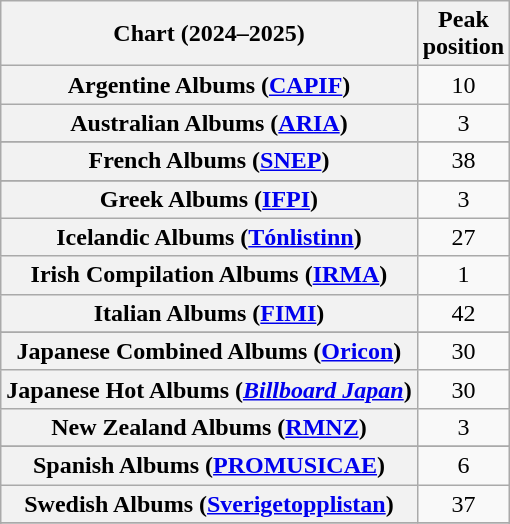<table class="wikitable sortable plainrowheaders" style="text-align:center">
<tr>
<th scope="col">Chart (2024–2025)</th>
<th scope="col">Peak<br>position</th>
</tr>
<tr>
<th scope="row">Argentine Albums (<a href='#'>CAPIF</a>)</th>
<td>10</td>
</tr>
<tr>
<th scope="row">Australian Albums (<a href='#'>ARIA</a>)</th>
<td>3</td>
</tr>
<tr>
</tr>
<tr>
</tr>
<tr>
</tr>
<tr>
</tr>
<tr>
</tr>
<tr>
<th scope="row">French Albums (<a href='#'>SNEP</a>)</th>
<td>38</td>
</tr>
<tr>
</tr>
<tr>
<th scope="row">Greek Albums (<a href='#'>IFPI</a>)</th>
<td>3</td>
</tr>
<tr>
<th scope="row">Icelandic Albums (<a href='#'>Tónlistinn</a>)</th>
<td>27</td>
</tr>
<tr>
<th scope="row">Irish Compilation Albums (<a href='#'>IRMA</a>)</th>
<td>1</td>
</tr>
<tr>
<th scope="row">Italian Albums (<a href='#'>FIMI</a>)</th>
<td>42</td>
</tr>
<tr>
</tr>
<tr>
<th scope="row">Japanese Combined Albums (<a href='#'>Oricon</a>)</th>
<td>30</td>
</tr>
<tr>
<th scope="row">Japanese Hot Albums (<em><a href='#'>Billboard Japan</a></em>)</th>
<td>30</td>
</tr>
<tr>
<th scope="row">New Zealand Albums (<a href='#'>RMNZ</a>)</th>
<td>3</td>
</tr>
<tr>
</tr>
<tr>
</tr>
<tr>
<th scope="row">Spanish Albums (<a href='#'>PROMUSICAE</a>)</th>
<td>6</td>
</tr>
<tr>
<th scope="row">Swedish Albums (<a href='#'>Sverigetopplistan</a>)</th>
<td>37</td>
</tr>
<tr>
</tr>
<tr>
</tr>
<tr>
</tr>
<tr>
</tr>
<tr>
</tr>
</table>
